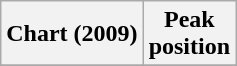<table class="wikitable plainrowheaders">
<tr>
<th>Chart (2009)</th>
<th>Peak<br>position</th>
</tr>
<tr>
</tr>
</table>
